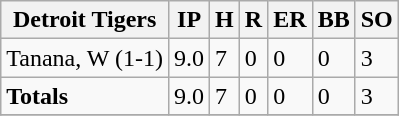<table class="wikitable sortable">
<tr>
<th><strong>Detroit Tigers</strong></th>
<th>IP</th>
<th>H</th>
<th>R</th>
<th>ER</th>
<th>BB</th>
<th>SO</th>
</tr>
<tr>
<td>Tanana, W (1-1)</td>
<td>9.0</td>
<td>7</td>
<td>0</td>
<td>0</td>
<td>0</td>
<td>3</td>
</tr>
<tr>
<td><strong>Totals</strong></td>
<td>9.0</td>
<td>7</td>
<td>0</td>
<td>0</td>
<td>0</td>
<td>3</td>
</tr>
<tr>
</tr>
</table>
